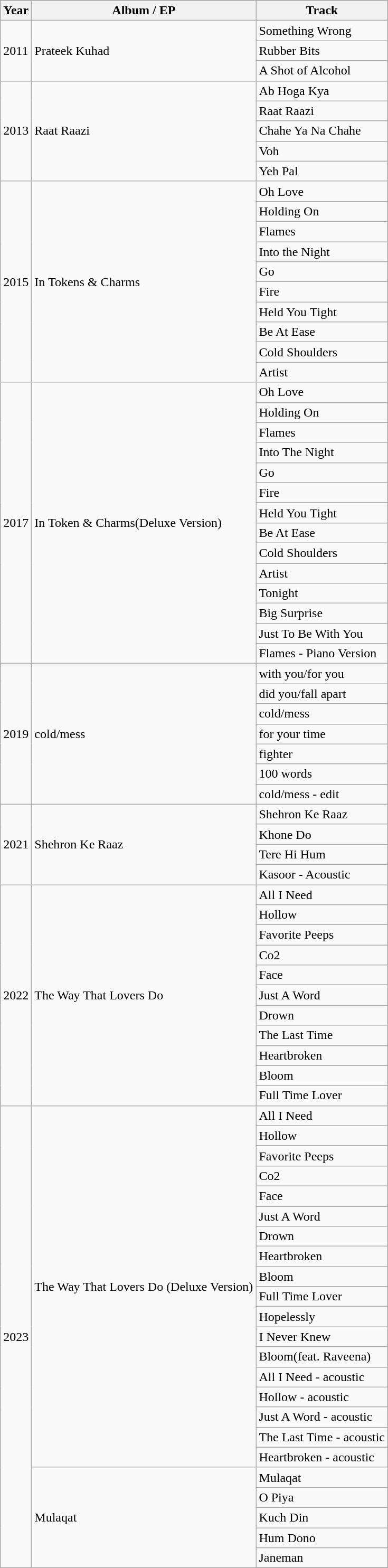<table class="wikitable sortable">
<tr style="background:#ccc; text-align:center;">
<th>Year</th>
<th>Album / EP</th>
<th>Track</th>
</tr>
<tr>
<td rowspan="3">2011</td>
<td rowspan="3">Prateek Kuhad</td>
<td>Something Wrong</td>
</tr>
<tr>
<td>Rubber Bits</td>
</tr>
<tr>
<td>A Shot of Alcohol</td>
</tr>
<tr>
<td rowspan="5">2013</td>
<td rowspan="5">Raat Raazi</td>
<td>Ab Hoga Kya</td>
</tr>
<tr>
<td>Raat Raazi</td>
</tr>
<tr>
<td>Chahe Ya Na Chahe</td>
</tr>
<tr>
<td>Voh</td>
</tr>
<tr>
<td>Yeh Pal</td>
</tr>
<tr>
<td rowspan="10">2015</td>
<td rowspan="10">In Tokens & Charms</td>
<td>Oh Love</td>
</tr>
<tr>
<td>Holding On</td>
</tr>
<tr>
<td>Flames</td>
</tr>
<tr>
<td>Into the Night</td>
</tr>
<tr>
<td>Go</td>
</tr>
<tr>
<td>Fire</td>
</tr>
<tr>
<td>Held You Tight</td>
</tr>
<tr>
<td>Be At Ease</td>
</tr>
<tr>
<td>Cold Shoulders</td>
</tr>
<tr>
<td>Artist</td>
</tr>
<tr>
<td rowspan="14">2017</td>
<td rowspan="14">In Token & Charms(Deluxe Version)</td>
<td>Oh Love</td>
</tr>
<tr>
<td>Holding On</td>
</tr>
<tr>
<td>Flames</td>
</tr>
<tr>
<td>Into The Night</td>
</tr>
<tr>
<td>Go</td>
</tr>
<tr>
<td>Fire</td>
</tr>
<tr>
<td>Held You Tight</td>
</tr>
<tr>
<td>Be At Ease</td>
</tr>
<tr>
<td>Cold Shoulders</td>
</tr>
<tr>
<td>Artist</td>
</tr>
<tr>
<td>Tonight</td>
</tr>
<tr>
<td>Big Surprise</td>
</tr>
<tr>
<td>Just To Be With You</td>
</tr>
<tr>
<td>Flames - Piano Version</td>
</tr>
<tr>
<td rowspan="7">2019</td>
<td rowspan="7">cold/mess</td>
<td>with you/for you</td>
</tr>
<tr>
<td>did you/fall apart</td>
</tr>
<tr>
<td>cold/mess</td>
</tr>
<tr>
<td>for your time</td>
</tr>
<tr>
<td>fighter</td>
</tr>
<tr>
<td>100 words</td>
</tr>
<tr>
<td>cold/mess - edit</td>
</tr>
<tr>
<td rowspan="4">2021</td>
<td rowspan="4">Shehron Ke Raaz</td>
<td>Shehron Ke Raaz</td>
</tr>
<tr>
<td>Khone Do</td>
</tr>
<tr>
<td>Tere Hi Hum</td>
</tr>
<tr>
<td>Kasoor - Acoustic</td>
</tr>
<tr>
<td rowspan="11">2022</td>
<td rowspan="11">The Way That Lovers Do</td>
<td>All I Need</td>
</tr>
<tr>
<td>Hollow</td>
</tr>
<tr>
<td>Favorite Peeps</td>
</tr>
<tr>
<td>Co2</td>
</tr>
<tr>
<td>Face</td>
</tr>
<tr>
<td>Just A Word</td>
</tr>
<tr>
<td>Drown</td>
</tr>
<tr>
<td>The Last Time</td>
</tr>
<tr>
<td>Heartbroken</td>
</tr>
<tr>
<td>Bloom</td>
</tr>
<tr>
<td>Full Time Lover</td>
</tr>
<tr>
<td rowspan="24">2023</td>
<td rowspan="18">The Way That Lovers Do (Deluxe Version)</td>
<td>All I Need</td>
</tr>
<tr>
<td>Hollow</td>
</tr>
<tr>
<td>Favorite Peeps</td>
</tr>
<tr>
<td>Co2</td>
</tr>
<tr>
<td>Face</td>
</tr>
<tr>
<td>Just A Word</td>
</tr>
<tr>
<td>Drown</td>
</tr>
<tr>
<td>Heartbroken</td>
</tr>
<tr>
<td>Bloom</td>
</tr>
<tr>
<td>Full Time Lover</td>
</tr>
<tr>
<td>Hopelessly</td>
</tr>
<tr>
<td>I Never Knew</td>
</tr>
<tr>
<td>Bloom(feat. Raveena)</td>
</tr>
<tr>
<td>All I Need - acoustic</td>
</tr>
<tr>
<td>Hollow - acoustic</td>
</tr>
<tr>
<td>Just A Word - acoustic</td>
</tr>
<tr>
<td>The Last Time - acoustic</td>
</tr>
<tr>
<td>Heartbroken - acoustic</td>
</tr>
<tr>
<td rowspan="6">Mulaqat</td>
<td>Mulaqat</td>
</tr>
<tr>
<td>O Piya</td>
</tr>
<tr>
<td>Kuch Din</td>
</tr>
<tr>
<td>Hum Dono</td>
</tr>
<tr>
<td>Janeman</td>
</tr>
<tr>
</tr>
</table>
